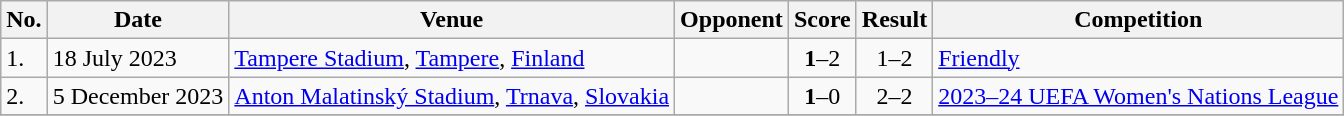<table class="wikitable">
<tr>
<th>No.</th>
<th>Date</th>
<th>Venue</th>
<th>Opponent</th>
<th>Score</th>
<th>Result</th>
<th>Competition</th>
</tr>
<tr>
<td>1.</td>
<td>18 July 2023</td>
<td><a href='#'>Tampere Stadium</a>, <a href='#'>Tampere</a>, <a href='#'>Finland</a></td>
<td></td>
<td align=center><strong>1</strong>–2</td>
<td align=center>1–2</td>
<td><a href='#'>Friendly</a></td>
</tr>
<tr>
<td>2.</td>
<td>5 December 2023</td>
<td><a href='#'>Anton Malatinský Stadium</a>, <a href='#'>Trnava</a>, <a href='#'>Slovakia</a></td>
<td></td>
<td align=center><strong>1</strong>–0</td>
<td align=center>2–2</td>
<td><a href='#'>2023–24 UEFA Women's Nations League</a></td>
</tr>
<tr>
</tr>
</table>
